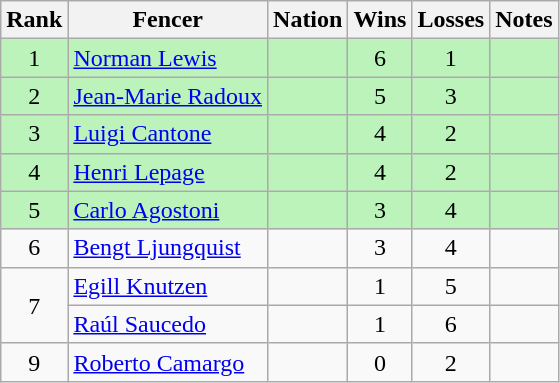<table class="wikitable sortable" style="text-align: center;">
<tr>
<th>Rank</th>
<th>Fencer</th>
<th>Nation</th>
<th>Wins</th>
<th>Losses</th>
<th>Notes</th>
</tr>
<tr style="background:#bbf3bb;">
<td>1</td>
<td align=left><a href='#'>Norman Lewis</a></td>
<td align=left></td>
<td>6</td>
<td>1</td>
<td></td>
</tr>
<tr style="background:#bbf3bb;">
<td>2</td>
<td align=left><a href='#'>Jean-Marie Radoux</a></td>
<td align=left></td>
<td>5</td>
<td>3</td>
<td></td>
</tr>
<tr style="background:#bbf3bb;">
<td>3</td>
<td align=left><a href='#'>Luigi Cantone</a></td>
<td align=left></td>
<td>4</td>
<td>2</td>
<td></td>
</tr>
<tr style="background:#bbf3bb;">
<td>4</td>
<td align=left><a href='#'>Henri Lepage</a></td>
<td align=left></td>
<td>4</td>
<td>2</td>
<td></td>
</tr>
<tr style="background:#bbf3bb;">
<td>5</td>
<td align=left><a href='#'>Carlo Agostoni</a></td>
<td align=left></td>
<td>3</td>
<td>4</td>
<td></td>
</tr>
<tr>
<td>6</td>
<td align=left><a href='#'>Bengt Ljungquist</a></td>
<td align=left></td>
<td>3</td>
<td>4</td>
<td></td>
</tr>
<tr>
<td rowspan=2>7</td>
<td align=left><a href='#'>Egill Knutzen</a></td>
<td align=left></td>
<td>1</td>
<td>5</td>
<td></td>
</tr>
<tr>
<td align=left><a href='#'>Raúl Saucedo</a></td>
<td align=left></td>
<td>1</td>
<td>6</td>
<td></td>
</tr>
<tr>
<td>9</td>
<td align=left><a href='#'>Roberto Camargo</a></td>
<td align=left></td>
<td>0</td>
<td>2</td>
<td></td>
</tr>
</table>
